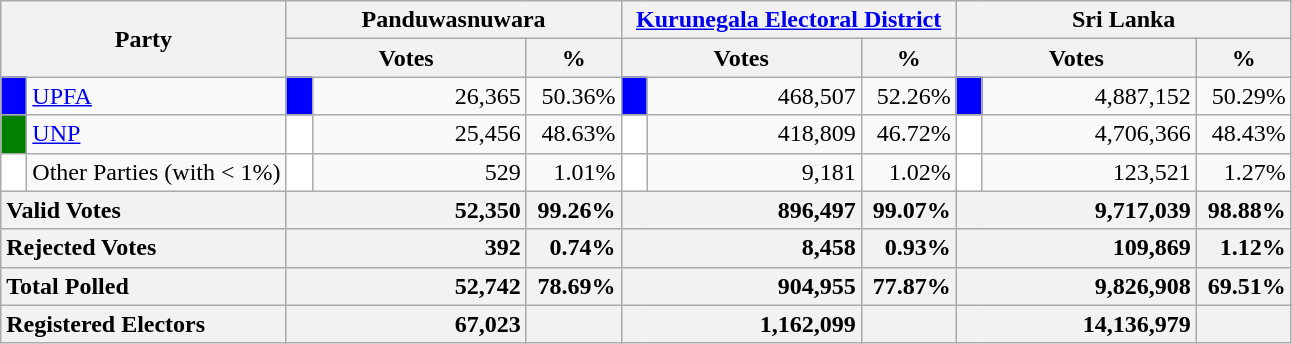<table class="wikitable">
<tr>
<th colspan="2" width="144px"rowspan="2">Party</th>
<th colspan="3" width="216px">Panduwasnuwara</th>
<th colspan="3" width="216px"><a href='#'>Kurunegala Electoral District</a></th>
<th colspan="3" width="216px">Sri Lanka</th>
</tr>
<tr>
<th colspan="2" width="144px">Votes</th>
<th>%</th>
<th colspan="2" width="144px">Votes</th>
<th>%</th>
<th colspan="2" width="144px">Votes</th>
<th>%</th>
</tr>
<tr>
<td style="background-color:blue;" width="10px"></td>
<td style="text-align:left;"><a href='#'>UPFA</a></td>
<td style="background-color:blue;" width="10px"></td>
<td style="text-align:right;">26,365</td>
<td style="text-align:right;">50.36%</td>
<td style="background-color:blue;" width="10px"></td>
<td style="text-align:right;">468,507</td>
<td style="text-align:right;">52.26%</td>
<td style="background-color:blue;" width="10px"></td>
<td style="text-align:right;">4,887,152</td>
<td style="text-align:right;">50.29%</td>
</tr>
<tr>
<td style="background-color:green;" width="10px"></td>
<td style="text-align:left;"><a href='#'>UNP</a></td>
<td style="background-color:white;" width="10px"></td>
<td style="text-align:right;">25,456</td>
<td style="text-align:right;">48.63%</td>
<td style="background-color:white;" width="10px"></td>
<td style="text-align:right;">418,809</td>
<td style="text-align:right;">46.72%</td>
<td style="background-color:white;" width="10px"></td>
<td style="text-align:right;">4,706,366</td>
<td style="text-align:right;">48.43%</td>
</tr>
<tr>
<td style="background-color:white;" width="10px"></td>
<td style="text-align:left;">Other Parties (with < 1%)</td>
<td style="background-color:white;" width="10px"></td>
<td style="text-align:right;">529</td>
<td style="text-align:right;">1.01%</td>
<td style="background-color:white;" width="10px"></td>
<td style="text-align:right;">9,181</td>
<td style="text-align:right;">1.02%</td>
<td style="background-color:white;" width="10px"></td>
<td style="text-align:right;">123,521</td>
<td style="text-align:right;">1.27%</td>
</tr>
<tr>
<th colspan="2" width="144px"style="text-align:left;">Valid Votes</th>
<th style="text-align:right;"colspan="2" width="144px">52,350</th>
<th style="text-align:right;">99.26%</th>
<th style="text-align:right;"colspan="2" width="144px">896,497</th>
<th style="text-align:right;">99.07%</th>
<th style="text-align:right;"colspan="2" width="144px">9,717,039</th>
<th style="text-align:right;">98.88%</th>
</tr>
<tr>
<th colspan="2" width="144px"style="text-align:left;">Rejected Votes</th>
<th style="text-align:right;"colspan="2" width="144px">392</th>
<th style="text-align:right;">0.74%</th>
<th style="text-align:right;"colspan="2" width="144px">8,458</th>
<th style="text-align:right;">0.93%</th>
<th style="text-align:right;"colspan="2" width="144px">109,869</th>
<th style="text-align:right;">1.12%</th>
</tr>
<tr>
<th colspan="2" width="144px"style="text-align:left;">Total Polled</th>
<th style="text-align:right;"colspan="2" width="144px">52,742</th>
<th style="text-align:right;">78.69%</th>
<th style="text-align:right;"colspan="2" width="144px">904,955</th>
<th style="text-align:right;">77.87%</th>
<th style="text-align:right;"colspan="2" width="144px">9,826,908</th>
<th style="text-align:right;">69.51%</th>
</tr>
<tr>
<th colspan="2" width="144px"style="text-align:left;">Registered Electors</th>
<th style="text-align:right;"colspan="2" width="144px">67,023</th>
<th></th>
<th style="text-align:right;"colspan="2" width="144px">1,162,099</th>
<th></th>
<th style="text-align:right;"colspan="2" width="144px">14,136,979</th>
<th></th>
</tr>
</table>
